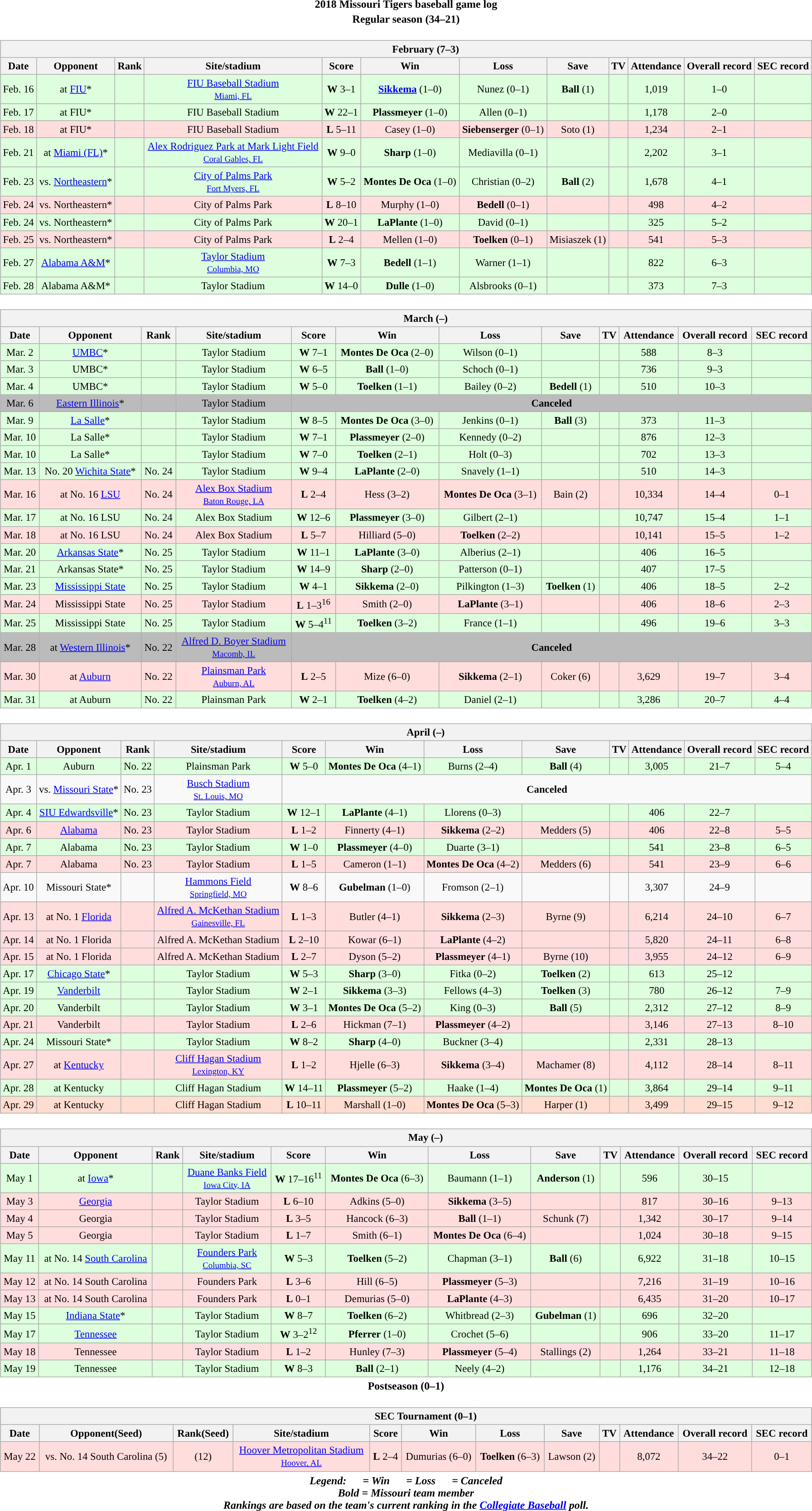<table class="toccolours" width=95% style="clear:both; margin:1.5em auto; text-align:center;">
<tr>
<th colspan=2>2018 Missouri Tigers baseball game log</th>
</tr>
<tr>
<th colspan=2>Regular season (34–21)</th>
</tr>
<tr valign="top">
<td><br><table class="wikitable collapsible collapsed" style="margin:auto; width:100%; text-align:center; font-size:95%">
<tr>
<th colspan=12 style="padding-left:4em;">February (7–3)</th>
</tr>
<tr>
<th>Date</th>
<th>Opponent</th>
<th>Rank</th>
<th>Site/stadium</th>
<th>Score</th>
<th>Win</th>
<th>Loss</th>
<th>Save</th>
<th>TV</th>
<th>Attendance</th>
<th>Overall record</th>
<th>SEC record</th>
</tr>
<tr align="center" bgcolor="ddffdd">
<td>Feb. 16</td>
<td>at <a href='#'>FIU</a>*</td>
<td></td>
<td><a href='#'>FIU Baseball Stadium</a><br><small><a href='#'>Miami, FL</a></small></td>
<td><strong>W</strong> 3–1</td>
<td><strong><a href='#'>Sikkema</a></strong> (1–0)</td>
<td>Nunez (0–1)</td>
<td><strong>Ball</strong> (1)</td>
<td></td>
<td>1,019</td>
<td>1–0</td>
<td></td>
</tr>
<tr align="center" bgcolor="ddffdd">
<td>Feb. 17</td>
<td>at FIU*</td>
<td></td>
<td>FIU Baseball Stadium</td>
<td><strong>W</strong> 22–1</td>
<td><strong>Plassmeyer</strong> (1–0)</td>
<td>Allen (0–1)</td>
<td></td>
<td></td>
<td>1,178</td>
<td>2–0</td>
<td></td>
</tr>
<tr align="center" bgcolor="ffdddd">
<td>Feb. 18</td>
<td>at FIU*</td>
<td></td>
<td>FIU Baseball Stadium</td>
<td><strong>L</strong> 5–11</td>
<td>Casey (1–0)</td>
<td><strong>Siebenserger</strong> (0–1)</td>
<td>Soto (1)</td>
<td></td>
<td>1,234</td>
<td>2–1</td>
<td></td>
</tr>
<tr align="center" bgcolor="ddffdd">
<td>Feb. 21</td>
<td>at <a href='#'>Miami (FL)</a>*</td>
<td></td>
<td><a href='#'>Alex Rodriguez Park at Mark Light Field</a><br><small><a href='#'>Coral Gables, FL</a></small></td>
<td><strong>W</strong> 9–0</td>
<td><strong>Sharp</strong> (1–0)</td>
<td>Mediavilla (0–1)</td>
<td></td>
<td></td>
<td>2,202</td>
<td>3–1</td>
<td></td>
</tr>
<tr align="center" bgcolor="ddffdd">
<td>Feb. 23</td>
<td>vs. <a href='#'>Northeastern</a>*</td>
<td></td>
<td><a href='#'>City of Palms Park</a><br><small><a href='#'>Fort Myers, FL</a></small></td>
<td><strong>W</strong> 5–2</td>
<td><strong>Montes De Oca</strong> (1–0)</td>
<td>Christian (0–2)</td>
<td><strong>Ball</strong> (2)</td>
<td></td>
<td>1,678</td>
<td>4–1</td>
<td></td>
</tr>
<tr align="center" bgcolor="ffdddd">
<td>Feb. 24</td>
<td>vs. Northeastern*</td>
<td></td>
<td>City of Palms Park</td>
<td><strong>L</strong> 8–10</td>
<td>Murphy (1–0)</td>
<td><strong>Bedell</strong> (0–1)</td>
<td></td>
<td></td>
<td>498</td>
<td>4–2</td>
<td></td>
</tr>
<tr align="center" bgcolor="ddffdd">
<td>Feb. 24</td>
<td>vs. Northeastern*</td>
<td></td>
<td>City of Palms Park</td>
<td><strong>W</strong> 20–1</td>
<td><strong>LaPlante</strong> (1–0)</td>
<td>David (0–1)</td>
<td></td>
<td></td>
<td>325</td>
<td>5–2</td>
<td></td>
</tr>
<tr align="center" bgcolor="ffdddd">
<td>Feb. 25</td>
<td>vs. Northeastern*</td>
<td></td>
<td>City of Palms Park</td>
<td><strong>L</strong> 2–4</td>
<td>Mellen (1–0)</td>
<td><strong>Toelken</strong> (0–1)</td>
<td>Misiaszek (1)</td>
<td></td>
<td>541</td>
<td>5–3</td>
<td></td>
</tr>
<tr align="center" bgcolor="ddffdd">
<td>Feb. 27</td>
<td><a href='#'>Alabama A&M</a>*</td>
<td></td>
<td><a href='#'>Taylor Stadium</a><br><small><a href='#'>Columbia, MO</a></small></td>
<td><strong>W</strong> 7–3</td>
<td><strong>Bedell</strong> (1–1)</td>
<td>Warner (1–1)</td>
<td></td>
<td></td>
<td>822</td>
<td>6–3</td>
<td></td>
</tr>
<tr align="center" bgcolor="ddffdd">
<td>Feb. 28</td>
<td>Alabama A&M*</td>
<td></td>
<td>Taylor Stadium</td>
<td><strong>W</strong> 14–0</td>
<td><strong>Dulle</strong> (1–0)</td>
<td>Alsbrooks (0–1)</td>
<td></td>
<td></td>
<td>373</td>
<td>7–3</td>
<td></td>
</tr>
</table>
</td>
</tr>
<tr>
<td><br><table class="wikitable collapsible collapsed" style="margin:auto; width:100%; text-align:center; font-size:95%">
<tr>
<th colspan=12 style="padding-left:4em;">March (–)</th>
</tr>
<tr>
<th>Date</th>
<th>Opponent</th>
<th>Rank</th>
<th>Site/stadium</th>
<th>Score</th>
<th>Win</th>
<th>Loss</th>
<th>Save</th>
<th>TV</th>
<th>Attendance</th>
<th>Overall record</th>
<th>SEC record</th>
</tr>
<tr align="center" bgcolor="ddffdd">
<td>Mar. 2</td>
<td><a href='#'>UMBC</a>*</td>
<td></td>
<td>Taylor Stadium</td>
<td><strong>W</strong> 7–1</td>
<td><strong>Montes De Oca</strong> (2–0)</td>
<td>Wilson (0–1)</td>
<td></td>
<td></td>
<td>588</td>
<td>8–3</td>
<td></td>
</tr>
<tr align="center" bgcolor="ddffdd">
<td>Mar. 3</td>
<td>UMBC*</td>
<td></td>
<td>Taylor Stadium</td>
<td><strong>W</strong> 6–5</td>
<td><strong>Ball</strong> (1–0)</td>
<td>Schoch (0–1)</td>
<td></td>
<td></td>
<td>736</td>
<td>9–3</td>
<td></td>
</tr>
<tr align="center" bgcolor="ddffdd">
<td>Mar. 4</td>
<td>UMBC*</td>
<td></td>
<td>Taylor Stadium</td>
<td><strong>W</strong> 5–0</td>
<td><strong>Toelken</strong> (1–1)</td>
<td>Bailey (0–2)</td>
<td><strong>Bedell</strong> (1)</td>
<td></td>
<td>510</td>
<td>10–3</td>
<td></td>
</tr>
<tr align="center" bgcolor="bbbbbb">
<td>Mar. 6</td>
<td><a href='#'>Eastern Illinois</a>*</td>
<td></td>
<td>Taylor Stadium</td>
<td colspan=8><strong>Canceled</strong></td>
</tr>
<tr align="center" bgcolor="ddffdd">
<td>Mar. 9</td>
<td><a href='#'>La Salle</a>*</td>
<td></td>
<td>Taylor Stadium</td>
<td><strong>W</strong> 8–5</td>
<td><strong>Montes De Oca</strong> (3–0)</td>
<td>Jenkins (0–1)</td>
<td><strong>Ball</strong> (3)</td>
<td></td>
<td>373</td>
<td>11–3</td>
<td></td>
</tr>
<tr align="center" bgcolor="ddffdd">
<td>Mar. 10</td>
<td>La Salle*</td>
<td></td>
<td>Taylor Stadium</td>
<td><strong>W</strong> 7–1</td>
<td><strong>Plassmeyer</strong> (2–0)</td>
<td>Kennedy (0–2)</td>
<td></td>
<td></td>
<td>876</td>
<td>12–3</td>
<td></td>
</tr>
<tr align="center" bgcolor="ddffdd">
<td>Mar. 10</td>
<td>La Salle*</td>
<td></td>
<td>Taylor Stadium</td>
<td><strong>W</strong> 7–0</td>
<td><strong>Toelken</strong> (2–1)</td>
<td>Holt (0–3)</td>
<td></td>
<td></td>
<td>702</td>
<td>13–3</td>
<td></td>
</tr>
<tr align="center" bgcolor="ddffdd">
<td>Mar. 13</td>
<td>No. 20 <a href='#'>Wichita State</a>*</td>
<td>No. 24</td>
<td>Taylor Stadium</td>
<td><strong>W</strong> 9–4</td>
<td><strong>LaPlante</strong> (2–0)</td>
<td>Snavely (1–1)</td>
<td></td>
<td></td>
<td>510</td>
<td>14–3</td>
<td></td>
</tr>
<tr align="center" bgcolor="ffdddd">
<td>Mar. 16</td>
<td>at No. 16 <a href='#'>LSU</a></td>
<td>No. 24</td>
<td><a href='#'>Alex Box Stadium</a><br><small><a href='#'>Baton Rouge, LA</a></small></td>
<td><strong>L</strong> 2–4</td>
<td>Hess (3–2)</td>
<td><strong>Montes De Oca</strong> (3–1)</td>
<td>Bain (2)</td>
<td></td>
<td>10,334</td>
<td>14–4</td>
<td>0–1</td>
</tr>
<tr align="center" bgcolor="ddffdd">
<td>Mar. 17</td>
<td>at No. 16 LSU</td>
<td>No. 24</td>
<td>Alex Box Stadium</td>
<td><strong>W</strong> 12–6</td>
<td><strong>Plassmeyer</strong> (3–0)</td>
<td>Gilbert (2–1)</td>
<td></td>
<td></td>
<td>10,747</td>
<td>15–4</td>
<td>1–1</td>
</tr>
<tr align="center" bgcolor="ffdddd">
<td>Mar. 18</td>
<td>at No. 16 LSU</td>
<td>No. 24</td>
<td>Alex Box Stadium</td>
<td><strong>L</strong> 5–7</td>
<td>Hilliard (5–0)</td>
<td><strong>Toelken</strong> (2–2)</td>
<td></td>
<td></td>
<td>10,141</td>
<td>15–5</td>
<td>1–2</td>
</tr>
<tr align="center" bgcolor="ddffdd">
<td>Mar. 20</td>
<td><a href='#'>Arkansas State</a>*</td>
<td>No. 25</td>
<td>Taylor Stadium</td>
<td><strong>W</strong> 11–1</td>
<td><strong>LaPlante</strong> (3–0)</td>
<td>Alberius (2–1)</td>
<td></td>
<td></td>
<td>406</td>
<td>16–5</td>
<td></td>
</tr>
<tr align="center" bgcolor="ddffdd">
<td>Mar. 21</td>
<td>Arkansas State*</td>
<td>No. 25</td>
<td>Taylor Stadium</td>
<td><strong>W</strong> 14–9</td>
<td><strong>Sharp</strong> (2–0)</td>
<td>Patterson (0–1)</td>
<td></td>
<td></td>
<td>407</td>
<td>17–5</td>
<td></td>
</tr>
<tr align="center" bgcolor="ddffdd">
<td>Mar. 23</td>
<td><a href='#'>Mississippi State</a></td>
<td>No. 25</td>
<td>Taylor Stadium</td>
<td><strong>W</strong> 4–1</td>
<td><strong>Sikkema</strong> (2–0)</td>
<td>Pilkington (1–3)</td>
<td><strong>Toelken</strong> (1)</td>
<td></td>
<td>406</td>
<td>18–5</td>
<td>2–2</td>
</tr>
<tr align="center" bgcolor="ffdddd">
<td>Mar. 24</td>
<td>Mississippi State</td>
<td>No. 25</td>
<td>Taylor Stadium</td>
<td><strong>L</strong> 1–3<sup>16</sup></td>
<td>Smith (2–0)</td>
<td><strong>LaPlante</strong> (3–1)</td>
<td></td>
<td></td>
<td>406</td>
<td>18–6</td>
<td>2–3</td>
</tr>
<tr align="center" bgcolor="ddffdd">
<td>Mar. 25</td>
<td>Mississippi State</td>
<td>No. 25</td>
<td>Taylor Stadium</td>
<td><strong>W</strong> 5–4<sup>11</sup></td>
<td><strong>Toelken</strong> (3–2)</td>
<td>France (1–1)</td>
<td></td>
<td></td>
<td>496</td>
<td>19–6</td>
<td>3–3</td>
</tr>
<tr align="center" bgcolor="bbbbbb">
<td>Mar. 28</td>
<td>at <a href='#'>Western Illinois</a>*</td>
<td>No. 22</td>
<td><a href='#'>Alfred D. Boyer Stadium</a><br><small><a href='#'>Macomb, IL</a></small></td>
<td colspan=8><strong>Canceled</strong></td>
</tr>
<tr align="center" bgcolor="ffdddd">
<td>Mar. 30</td>
<td>at <a href='#'>Auburn</a></td>
<td>No. 22</td>
<td><a href='#'>Plainsman Park</a><br><small><a href='#'>Auburn, AL</a></small></td>
<td><strong>L</strong> 2–5</td>
<td>Mize (6–0)</td>
<td><strong>Sikkema</strong> (2–1)</td>
<td>Coker (6)</td>
<td></td>
<td>3,629</td>
<td>19–7</td>
<td>3–4</td>
</tr>
<tr align="center" bgcolor="ddffdd">
<td>Mar. 31</td>
<td>at Auburn</td>
<td>No. 22</td>
<td>Plainsman Park</td>
<td><strong>W</strong> 2–1</td>
<td><strong>Toelken</strong> (4–2)</td>
<td>Daniel (2–1)</td>
<td></td>
<td></td>
<td>3,286</td>
<td>20–7</td>
<td>4–4</td>
</tr>
</table>
</td>
</tr>
<tr>
<td><br><table class="wikitable collapsible collapsed" style="margin:auto; width:100%; text-align:center; font-size:95%">
<tr>
<th colspan=12 style="padding-left:4em;">April (–)</th>
</tr>
<tr>
<th>Date</th>
<th>Opponent</th>
<th>Rank</th>
<th>Site/stadium</th>
<th>Score</th>
<th>Win</th>
<th>Loss</th>
<th>Save</th>
<th>TV</th>
<th>Attendance</th>
<th>Overall record</th>
<th>SEC record</th>
</tr>
<tr align="center" bgcolor="ddffdd">
<td>Apr. 1</td>
<td>Auburn</td>
<td>No. 22</td>
<td>Plainsman Park</td>
<td><strong>W</strong> 5–0</td>
<td><strong>Montes De Oca</strong> (4–1)</td>
<td>Burns (2–4)</td>
<td><strong>Ball</strong> (4)</td>
<td></td>
<td>3,005</td>
<td>21–7</td>
<td>5–4</td>
</tr>
<tr align="center" bgcolor="">
<td>Apr. 3</td>
<td>vs. <a href='#'>Missouri State</a>*</td>
<td>No. 23</td>
<td><a href='#'>Busch Stadium</a><br><small><a href='#'>St. Louis, MO</a></small></td>
<td colspan=8><strong>Canceled</strong></td>
</tr>
<tr align="center" bgcolor="ddffdd">
<td>Apr. 4</td>
<td><a href='#'>SIU Edwardsville</a>*</td>
<td>No. 23</td>
<td>Taylor Stadium</td>
<td><strong>W</strong> 12–1</td>
<td><strong>LaPlante</strong> (4–1)</td>
<td>Llorens (0–3)</td>
<td></td>
<td></td>
<td>406</td>
<td>22–7</td>
<td></td>
</tr>
<tr align="center" bgcolor="ffdddd">
<td>Apr. 6</td>
<td><a href='#'>Alabama</a></td>
<td>No. 23</td>
<td>Taylor Stadium</td>
<td><strong>L</strong> 1–2</td>
<td>Finnerty (4–1)</td>
<td><strong>Sikkema</strong> (2–2)</td>
<td>Medders (5)</td>
<td></td>
<td>406</td>
<td>22–8</td>
<td>5–5</td>
</tr>
<tr align="center" bgcolor="ddffdd">
<td>Apr. 7</td>
<td>Alabama</td>
<td>No. 23</td>
<td>Taylor Stadium</td>
<td><strong>W</strong> 1–0</td>
<td><strong>Plassmeyer</strong> (4–0)</td>
<td>Duarte (3–1)</td>
<td></td>
<td></td>
<td>541</td>
<td>23–8</td>
<td>6–5</td>
</tr>
<tr align="center" bgcolor="ffdddd">
<td>Apr. 7</td>
<td>Alabama</td>
<td>No. 23</td>
<td>Taylor Stadium</td>
<td><strong>L</strong> 1–5</td>
<td>Cameron (1–1)</td>
<td><strong>Montes De Oca</strong> (4–2)</td>
<td>Medders (6)</td>
<td></td>
<td>541</td>
<td>23–9</td>
<td>6–6</td>
</tr>
<tr align="center" bgcolor="">
<td>Apr. 10</td>
<td>Missouri State*</td>
<td></td>
<td><a href='#'>Hammons Field</a><br><small><a href='#'>Springfield, MO</a></small></td>
<td><strong>W</strong> 8–6</td>
<td><strong>Gubelman</strong> (1–0)</td>
<td>Fromson (2–1)</td>
<td></td>
<td></td>
<td>3,307</td>
<td>24–9</td>
<td></td>
</tr>
<tr align="center" bgcolor="ffdddd">
<td>Apr. 13</td>
<td>at No. 1 <a href='#'>Florida</a></td>
<td></td>
<td><a href='#'>Alfred A. McKethan Stadium</a><br><small><a href='#'>Gainesville, FL</a></small></td>
<td><strong>L</strong> 1–3</td>
<td>Butler (4–1)</td>
<td><strong>Sikkema</strong> (2–3)</td>
<td>Byrne (9)</td>
<td></td>
<td>6,214</td>
<td>24–10</td>
<td>6–7</td>
</tr>
<tr align="center" bgcolor="ffdddd">
<td>Apr. 14</td>
<td>at No. 1 Florida</td>
<td></td>
<td>Alfred A. McKethan Stadium</td>
<td><strong>L</strong> 2–10</td>
<td>Kowar (6–1)</td>
<td><strong>LaPlante</strong> (4–2)</td>
<td></td>
<td></td>
<td>5,820</td>
<td>24–11</td>
<td>6–8</td>
</tr>
<tr align="center" bgcolor="ffdddd">
<td>Apr. 15</td>
<td>at No. 1 Florida</td>
<td></td>
<td>Alfred A. McKethan Stadium</td>
<td><strong>L</strong> 2–7</td>
<td>Dyson (5–2)</td>
<td><strong>Plassmeyer</strong> (4–1)</td>
<td>Byrne (10)</td>
<td></td>
<td>3,955</td>
<td>24–12</td>
<td>6–9</td>
</tr>
<tr align="center" bgcolor="ddffdd">
<td>Apr. 17</td>
<td><a href='#'>Chicago State</a>*</td>
<td></td>
<td>Taylor Stadium</td>
<td><strong>W</strong> 5–3</td>
<td><strong>Sharp</strong> (3–0)</td>
<td>Fitka (0–2)</td>
<td><strong>Toelken</strong> (2)</td>
<td></td>
<td>613</td>
<td>25–12</td>
<td></td>
</tr>
<tr align="center" bgcolor="ddffdd">
<td>Apr. 19</td>
<td><a href='#'>Vanderbilt</a></td>
<td></td>
<td>Taylor Stadium</td>
<td><strong>W</strong> 2–1</td>
<td><strong>Sikkema</strong> (3–3)</td>
<td>Fellows (4–3)</td>
<td><strong>Toelken</strong> (3)</td>
<td></td>
<td>780</td>
<td>26–12</td>
<td>7–9</td>
</tr>
<tr align="center" bgcolor="ddffdd">
<td>Apr. 20</td>
<td>Vanderbilt</td>
<td></td>
<td>Taylor Stadium</td>
<td><strong>W</strong> 3–1</td>
<td><strong>Montes De Oca</strong> (5–2)</td>
<td>King (0–3)</td>
<td><strong>Ball</strong> (5)</td>
<td></td>
<td>2,312</td>
<td>27–12</td>
<td>8–9</td>
</tr>
<tr align="center" bgcolor="ffdddd">
<td>Apr. 21</td>
<td>Vanderbilt</td>
<td></td>
<td>Taylor Stadium</td>
<td><strong>L</strong> 2–6</td>
<td>Hickman (7–1)</td>
<td><strong>Plassmeyer</strong> (4–2)</td>
<td></td>
<td></td>
<td>3,146</td>
<td>27–13</td>
<td>8–10</td>
</tr>
<tr align="center" bgcolor="ddffdd">
<td>Apr. 24</td>
<td>Missouri State*</td>
<td></td>
<td>Taylor Stadium</td>
<td><strong>W</strong> 8–2</td>
<td><strong>Sharp</strong> (4–0)</td>
<td>Buckner (3–4)</td>
<td></td>
<td></td>
<td>2,331</td>
<td>28–13</td>
<td></td>
</tr>
<tr align="center" bgcolor="ffdddd">
<td>Apr. 27</td>
<td>at <a href='#'>Kentucky</a></td>
<td></td>
<td><a href='#'>Cliff Hagan Stadium</a><br><small><a href='#'>Lexington, KY</a></small></td>
<td><strong>L</strong> 1–2</td>
<td>Hjelle (6–3)</td>
<td><strong>Sikkema</strong> (3–4)</td>
<td>Machamer (8)</td>
<td></td>
<td>4,112</td>
<td>28–14</td>
<td>8–11</td>
</tr>
<tr align="center" bgcolor="ddffdd">
<td>Apr. 28</td>
<td>at Kentucky</td>
<td></td>
<td>Cliff Hagan Stadium</td>
<td><strong>W</strong> 14–11</td>
<td><strong>Plassmeyer</strong> (5–2)</td>
<td>Haake (1–4)</td>
<td><strong>Montes De Oca</strong> (1)</td>
<td></td>
<td>3,864</td>
<td>29–14</td>
<td>9–11</td>
</tr>
<tr align="center" bgcolor="ffddd">
<td>Apr. 29</td>
<td>at Kentucky</td>
<td></td>
<td>Cliff Hagan Stadium</td>
<td><strong>L</strong> 10–11</td>
<td>Marshall (1–0)</td>
<td><strong>Montes De Oca</strong> (5–3)</td>
<td>Harper (1)</td>
<td></td>
<td>3,499</td>
<td>29–15</td>
<td>9–12</td>
</tr>
</table>
</td>
</tr>
<tr>
<td><br><table class="wikitable collapsible collapsed" style="margin:auto; width:100%; text-align:center; font-size:95%">
<tr>
<th colspan=12 style="padding-left:4em;">May (–)</th>
</tr>
<tr>
<th>Date</th>
<th>Opponent</th>
<th>Rank</th>
<th>Site/stadium</th>
<th>Score</th>
<th>Win</th>
<th>Loss</th>
<th>Save</th>
<th>TV</th>
<th>Attendance</th>
<th>Overall record</th>
<th>SEC record</th>
</tr>
<tr align="center" bgcolor="ddffdd">
<td>May 1</td>
<td>at <a href='#'>Iowa</a>*</td>
<td></td>
<td><a href='#'>Duane Banks Field</a><br><small><a href='#'>Iowa City, IA</a></small></td>
<td><strong>W</strong> 17–16<sup>11</sup></td>
<td><strong>Montes De Oca</strong> (6–3)</td>
<td>Baumann (1–1)</td>
<td><strong>Anderson</strong> (1)</td>
<td></td>
<td>596</td>
<td>30–15</td>
<td></td>
</tr>
<tr align="center" bgcolor="ffdddd">
<td>May 3</td>
<td><a href='#'>Georgia</a></td>
<td></td>
<td>Taylor Stadium</td>
<td><strong>L</strong> 6–10</td>
<td>Adkins (5–0)</td>
<td><strong>Sikkema</strong> (3–5)</td>
<td></td>
<td></td>
<td>817</td>
<td>30–16</td>
<td>9–13</td>
</tr>
<tr align="center" bgcolor="ffdddd">
<td>May 4</td>
<td>Georgia</td>
<td></td>
<td>Taylor Stadium</td>
<td><strong>L</strong> 3–5</td>
<td>Hancock (6–3)</td>
<td><strong>Ball</strong> (1–1)</td>
<td>Schunk (7)</td>
<td></td>
<td>1,342</td>
<td>30–17</td>
<td>9–14</td>
</tr>
<tr align="center" bgcolor="ffdddd">
<td>May 5</td>
<td>Georgia</td>
<td></td>
<td>Taylor Stadium</td>
<td><strong>L</strong> 1–7</td>
<td>Smith (6–1)</td>
<td><strong>Montes De Oca</strong> (6–4)</td>
<td></td>
<td></td>
<td>1,024</td>
<td>30–18</td>
<td>9–15</td>
</tr>
<tr align="center" bgcolor="ddffdd">
<td>May 11</td>
<td>at No. 14 <a href='#'>South Carolina</a></td>
<td></td>
<td><a href='#'>Founders Park</a><br><small><a href='#'>Columbia, SC</a></small></td>
<td><strong>W</strong> 5–3</td>
<td><strong>Toelken</strong> (5–2)</td>
<td>Chapman (3–1)</td>
<td><strong>Ball</strong> (6)</td>
<td></td>
<td>6,922</td>
<td>31–18</td>
<td>10–15</td>
</tr>
<tr align="center" bgcolor="ffdddd">
<td>May 12</td>
<td>at No. 14 South Carolina</td>
<td></td>
<td>Founders Park</td>
<td><strong>L</strong> 3–6</td>
<td>Hill (6–5)</td>
<td><strong>Plassmeyer</strong> (5–3)</td>
<td></td>
<td></td>
<td>7,216</td>
<td>31–19</td>
<td>10–16</td>
</tr>
<tr align="center" bgcolor="ffdddd">
<td>May 13</td>
<td>at No. 14 South Carolina</td>
<td></td>
<td>Founders Park</td>
<td><strong>L</strong> 0–1</td>
<td>Demurias (5–0)</td>
<td><strong>LaPlante</strong> (4–3)</td>
<td></td>
<td></td>
<td>6,435</td>
<td>31–20</td>
<td>10–17</td>
</tr>
<tr align="center" bgcolor="ddffdd">
<td>May 15</td>
<td><a href='#'>Indiana State</a>*</td>
<td></td>
<td>Taylor Stadium</td>
<td><strong>W</strong> 8–7</td>
<td><strong>Toelken</strong> (6–2)</td>
<td>Whitbread (2–3)</td>
<td><strong>Gubelman</strong> (1)</td>
<td></td>
<td>696</td>
<td>32–20</td>
<td></td>
</tr>
<tr align="center" bgcolor="ddffdd">
<td>May 17</td>
<td><a href='#'>Tennessee</a></td>
<td></td>
<td>Taylor Stadium</td>
<td><strong>W</strong> 3–2<sup>12</sup></td>
<td><strong>Pferrer</strong> (1–0)</td>
<td>Crochet (5–6)</td>
<td></td>
<td></td>
<td>906</td>
<td>33–20</td>
<td>11–17</td>
</tr>
<tr align="center" bgcolor="ffdddd">
<td>May 18</td>
<td>Tennessee</td>
<td></td>
<td>Taylor Stadium</td>
<td><strong>L</strong> 1–2</td>
<td>Hunley (7–3)</td>
<td><strong>Plassmeyer</strong> (5–4)</td>
<td>Stallings (2)</td>
<td></td>
<td>1,264</td>
<td>33–21</td>
<td>11–18</td>
</tr>
<tr align="center" bgcolor="ddffdd">
<td>May 19</td>
<td>Tennessee</td>
<td></td>
<td>Taylor Stadium</td>
<td><strong>W</strong> 8–3</td>
<td><strong>Ball</strong> (2–1)</td>
<td>Neely (4–2)</td>
<td></td>
<td></td>
<td>1,176</td>
<td>34–21</td>
<td>12–18</td>
</tr>
</table>
</td>
</tr>
<tr>
<th colspan=2>Postseason (0–1)</th>
</tr>
<tr valign="top">
<td><br><table class="wikitable collapsible collapsed" style="margin:auto; width:100%; text-align:center; font-size:95%">
<tr>
<th colspan=12 style="padding-left:4em;">SEC Tournament (0–1)</th>
</tr>
<tr>
<th>Date</th>
<th>Opponent(Seed)</th>
<th>Rank(Seed)</th>
<th>Site/stadium</th>
<th>Score</th>
<th>Win</th>
<th>Loss</th>
<th>Save</th>
<th>TV</th>
<th>Attendance</th>
<th>Overall record</th>
<th>SEC record</th>
</tr>
<tr align="center" bgcolor="ffdddd">
<td>May 22</td>
<td>vs. No. 14 South Carolina (5)</td>
<td>(12)</td>
<td><a href='#'>Hoover Metropolitan Stadium</a><br><small><a href='#'>Hoover, AL</a></small></td>
<td><strong>L</strong> 2–4</td>
<td>Dumurias (6–0)</td>
<td><strong>Toelken</strong> (6–3)</td>
<td>Lawson (2)</td>
<td></td>
<td>8,072</td>
<td>34–22</td>
<td>0–1</td>
</tr>
</table>
</td>
</tr>
<tr>
<th colspan=9><em>Legend:       = Win       = Loss       = Canceled<br>Bold = Missouri team member<br>Rankings are based on the team's current ranking in the <a href='#'>Collegiate Baseball</a> poll.</em><br></th>
</tr>
</table>
